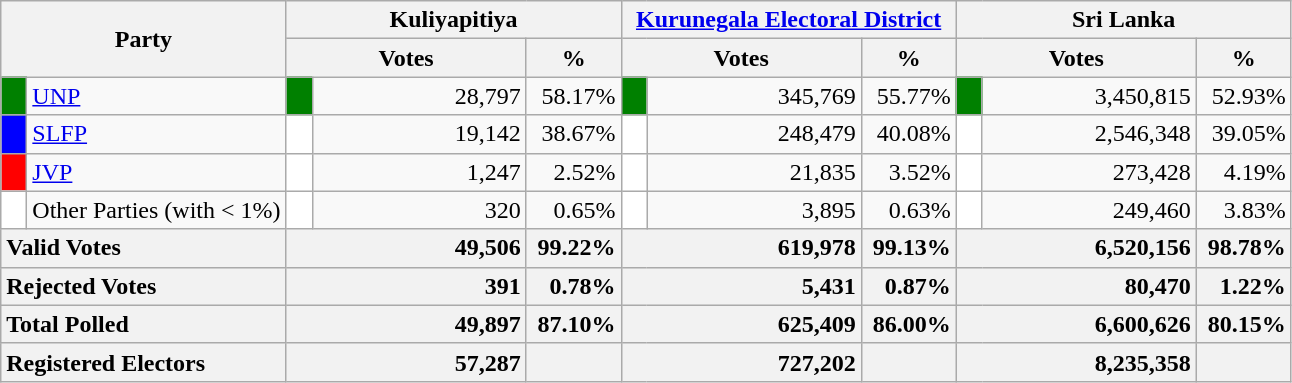<table class="wikitable">
<tr>
<th colspan="2" width="144px"rowspan="2">Party</th>
<th colspan="3" width="216px">Kuliyapitiya</th>
<th colspan="3" width="216px"><a href='#'>Kurunegala Electoral District</a></th>
<th colspan="3" width="216px">Sri Lanka</th>
</tr>
<tr>
<th colspan="2" width="144px">Votes</th>
<th>%</th>
<th colspan="2" width="144px">Votes</th>
<th>%</th>
<th colspan="2" width="144px">Votes</th>
<th>%</th>
</tr>
<tr>
<td style="background-color:green;" width="10px"></td>
<td style="text-align:left;"><a href='#'>UNP</a></td>
<td style="background-color:green;" width="10px"></td>
<td style="text-align:right;">28,797</td>
<td style="text-align:right;">58.17%</td>
<td style="background-color:green;" width="10px"></td>
<td style="text-align:right;">345,769</td>
<td style="text-align:right;">55.77%</td>
<td style="background-color:green;" width="10px"></td>
<td style="text-align:right;">3,450,815</td>
<td style="text-align:right;">52.93%</td>
</tr>
<tr>
<td style="background-color:blue;" width="10px"></td>
<td style="text-align:left;"><a href='#'>SLFP</a></td>
<td style="background-color:white;" width="10px"></td>
<td style="text-align:right;">19,142</td>
<td style="text-align:right;">38.67%</td>
<td style="background-color:white;" width="10px"></td>
<td style="text-align:right;">248,479</td>
<td style="text-align:right;">40.08%</td>
<td style="background-color:white;" width="10px"></td>
<td style="text-align:right;">2,546,348</td>
<td style="text-align:right;">39.05%</td>
</tr>
<tr>
<td style="background-color:red;" width="10px"></td>
<td style="text-align:left;"><a href='#'>JVP</a></td>
<td style="background-color:white;" width="10px"></td>
<td style="text-align:right;">1,247</td>
<td style="text-align:right;">2.52%</td>
<td style="background-color:white;" width="10px"></td>
<td style="text-align:right;">21,835</td>
<td style="text-align:right;">3.52%</td>
<td style="background-color:white;" width="10px"></td>
<td style="text-align:right;">273,428</td>
<td style="text-align:right;">4.19%</td>
</tr>
<tr>
<td style="background-color:white;" width="10px"></td>
<td style="text-align:left;">Other Parties (with < 1%)</td>
<td style="background-color:white;" width="10px"></td>
<td style="text-align:right;">320</td>
<td style="text-align:right;">0.65%</td>
<td style="background-color:white;" width="10px"></td>
<td style="text-align:right;">3,895</td>
<td style="text-align:right;">0.63%</td>
<td style="background-color:white;" width="10px"></td>
<td style="text-align:right;">249,460</td>
<td style="text-align:right;">3.83%</td>
</tr>
<tr>
<th colspan="2" width="144px"style="text-align:left;">Valid Votes</th>
<th style="text-align:right;"colspan="2" width="144px">49,506</th>
<th style="text-align:right;">99.22%</th>
<th style="text-align:right;"colspan="2" width="144px">619,978</th>
<th style="text-align:right;">99.13%</th>
<th style="text-align:right;"colspan="2" width="144px">6,520,156</th>
<th style="text-align:right;">98.78%</th>
</tr>
<tr>
<th colspan="2" width="144px"style="text-align:left;">Rejected Votes</th>
<th style="text-align:right;"colspan="2" width="144px">391</th>
<th style="text-align:right;">0.78%</th>
<th style="text-align:right;"colspan="2" width="144px">5,431</th>
<th style="text-align:right;">0.87%</th>
<th style="text-align:right;"colspan="2" width="144px">80,470</th>
<th style="text-align:right;">1.22%</th>
</tr>
<tr>
<th colspan="2" width="144px"style="text-align:left;">Total Polled</th>
<th style="text-align:right;"colspan="2" width="144px">49,897</th>
<th style="text-align:right;">87.10%</th>
<th style="text-align:right;"colspan="2" width="144px">625,409</th>
<th style="text-align:right;">86.00%</th>
<th style="text-align:right;"colspan="2" width="144px">6,600,626</th>
<th style="text-align:right;">80.15%</th>
</tr>
<tr>
<th colspan="2" width="144px"style="text-align:left;">Registered Electors</th>
<th style="text-align:right;"colspan="2" width="144px">57,287</th>
<th></th>
<th style="text-align:right;"colspan="2" width="144px">727,202</th>
<th></th>
<th style="text-align:right;"colspan="2" width="144px">8,235,358</th>
<th></th>
</tr>
</table>
